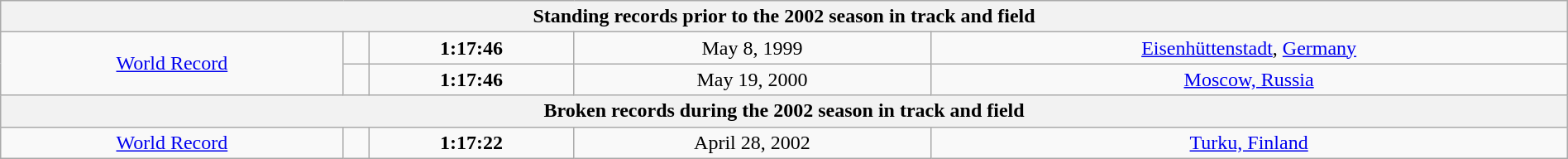<table class="wikitable" style="text-align:center; width:100%">
<tr>
<th colspan="5">Standing records prior to the 2002 season in track and field</th>
</tr>
<tr>
<td rowspan=2><a href='#'>World Record</a></td>
<td></td>
<td><strong>1:17:46</strong></td>
<td>May 8, 1999</td>
<td> <a href='#'>Eisenhüttenstadt</a>, <a href='#'>Germany</a></td>
</tr>
<tr>
<td></td>
<td><strong>1:17:46</strong></td>
<td>May 19, 2000</td>
<td> <a href='#'>Moscow, Russia</a></td>
</tr>
<tr>
<th colspan="5">Broken records during the 2002 season in track and field</th>
</tr>
<tr>
<td><a href='#'>World Record</a></td>
<td></td>
<td><strong>1:17:22</strong></td>
<td>April 28, 2002</td>
<td> <a href='#'>Turku, Finland</a></td>
</tr>
</table>
